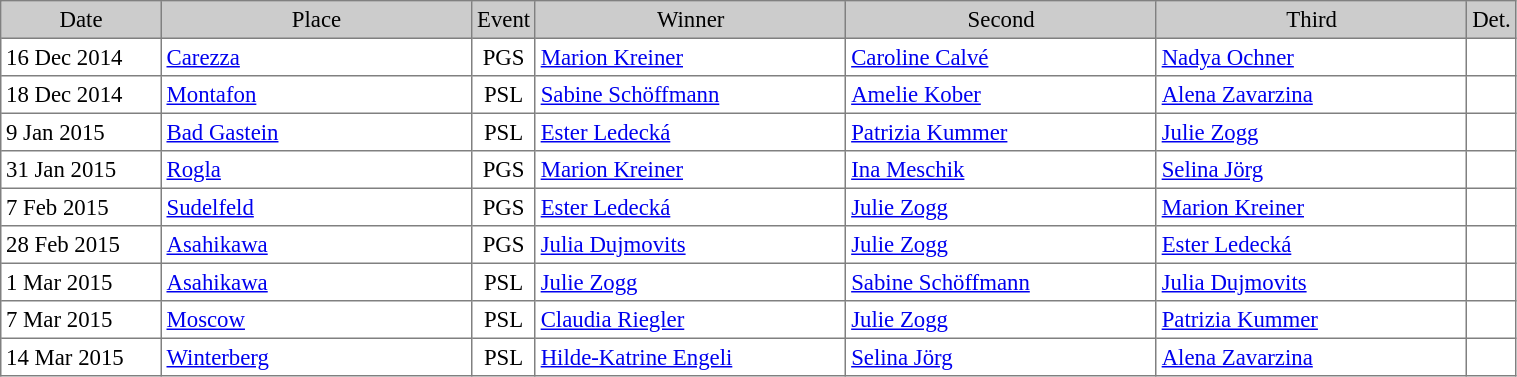<table cellpadding="3" cellspacing="0" border="1" style="background:#ffffff; font-size:95%; border:grey solid 1px; border-collapse:collapse;">
<tr style="background:#ccc; text-align:center;">
<td style="width:100px;">Date</td>
<td style="width:200px;">Place</td>
<td style="width:15px;">Event</td>
<td style="width:200px;">Winner</td>
<td style="width:200px;">Second</td>
<td style="width:200px;">Third</td>
<td style="width:15px;">Det.</td>
</tr>
<tr>
<td>16 Dec 2014</td>
<td> <a href='#'>Carezza</a></td>
<td align=center>PGS</td>
<td> <a href='#'>Marion Kreiner</a></td>
<td> <a href='#'>Caroline Calvé</a></td>
<td> <a href='#'>Nadya Ochner</a></td>
<td></td>
</tr>
<tr>
<td>18 Dec 2014</td>
<td> <a href='#'>Montafon</a></td>
<td align=center>PSL</td>
<td> <a href='#'>Sabine Schöffmann</a></td>
<td> <a href='#'>Amelie Kober</a></td>
<td> <a href='#'>Alena Zavarzina</a></td>
<td></td>
</tr>
<tr>
<td>9 Jan 2015</td>
<td> <a href='#'>Bad Gastein</a></td>
<td align=center>PSL</td>
<td> <a href='#'>Ester Ledecká</a></td>
<td> <a href='#'>Patrizia Kummer</a></td>
<td> <a href='#'>Julie Zogg</a></td>
<td></td>
</tr>
<tr>
<td>31 Jan 2015</td>
<td> <a href='#'>Rogla</a></td>
<td align=center>PGS</td>
<td> <a href='#'>Marion Kreiner</a></td>
<td> <a href='#'>Ina Meschik</a></td>
<td> <a href='#'>Selina Jörg</a></td>
<td></td>
</tr>
<tr>
<td>7 Feb 2015</td>
<td> <a href='#'>Sudelfeld</a></td>
<td align=center>PGS</td>
<td> <a href='#'>Ester Ledecká</a></td>
<td> <a href='#'>Julie Zogg</a></td>
<td> <a href='#'>Marion Kreiner</a></td>
<td></td>
</tr>
<tr>
<td>28 Feb 2015</td>
<td> <a href='#'>Asahikawa</a></td>
<td align=center>PGS</td>
<td> <a href='#'>Julia Dujmovits</a></td>
<td> <a href='#'>Julie Zogg</a></td>
<td> <a href='#'>Ester Ledecká</a></td>
<td></td>
</tr>
<tr>
<td>1 Mar 2015</td>
<td> <a href='#'>Asahikawa</a></td>
<td align=center>PSL</td>
<td> <a href='#'>Julie Zogg</a></td>
<td> <a href='#'>Sabine Schöffmann</a></td>
<td> <a href='#'>Julia Dujmovits</a></td>
<td></td>
</tr>
<tr>
<td>7 Mar 2015</td>
<td> <a href='#'>Moscow</a></td>
<td align=center>PSL</td>
<td> <a href='#'>Claudia Riegler</a></td>
<td> <a href='#'>Julie Zogg</a></td>
<td> <a href='#'>Patrizia Kummer</a></td>
<td></td>
</tr>
<tr>
<td>14 Mar 2015</td>
<td> <a href='#'>Winterberg</a></td>
<td align=center>PSL</td>
<td> <a href='#'>Hilde-Katrine Engeli</a></td>
<td> <a href='#'>Selina Jörg</a></td>
<td> <a href='#'>Alena Zavarzina</a></td>
<td></td>
</tr>
</table>
